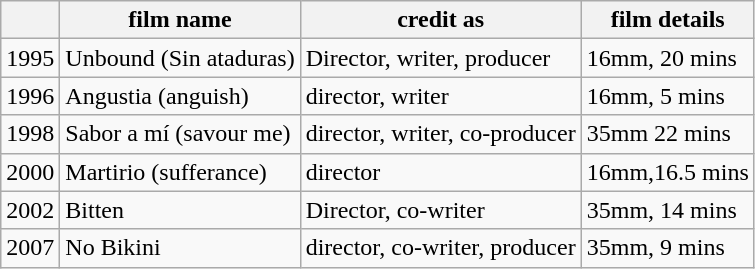<table class="wikitable">
<tr>
<th></th>
<th>film name</th>
<th>credit as</th>
<th>film details</th>
</tr>
<tr>
<td>1995</td>
<td>Unbound (Sin ataduras)</td>
<td>Director, writer, producer</td>
<td>16mm, 20 mins</td>
</tr>
<tr>
<td>1996</td>
<td>Angustia (anguish)</td>
<td>director, writer</td>
<td>16mm, 5 mins</td>
</tr>
<tr>
<td>1998</td>
<td>Sabor a mí (savour me)</td>
<td>director, writer, co-producer</td>
<td>35mm 22 mins</td>
</tr>
<tr>
<td>2000</td>
<td>Martirio (sufferance)</td>
<td>director</td>
<td>16mm,16.5 mins</td>
</tr>
<tr>
<td>2002</td>
<td>Bitten</td>
<td>Director, co-writer</td>
<td>35mm, 14 mins</td>
</tr>
<tr>
<td>2007</td>
<td>No Bikini</td>
<td>director, co-writer, producer</td>
<td>35mm, 9 mins</td>
</tr>
</table>
